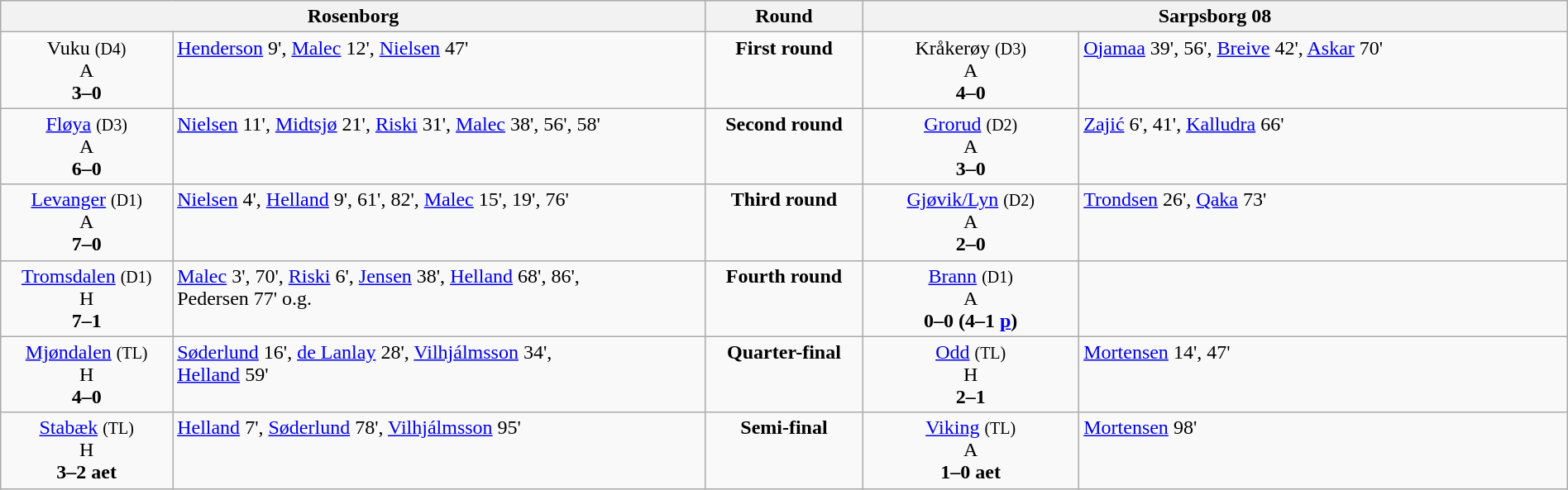<table class=wikitable width=100% style="text-align:center">
<tr valign=top>
<th colspan=2 width=45%>Rosenborg</th>
<th width=10%>Round</th>
<th colspan=2 width=45%>Sarpsborg 08</th>
</tr>
<tr valign=top>
<td>Vuku <small>(D4)</small><br>A<br><strong>3–0</strong></td>
<td align=left><a href='#'>Henderson</a> 9', <a href='#'>Malec</a> 12', <a href='#'>Nielsen</a> 47'</td>
<td><strong>First round</strong></td>
<td>Kråkerøy <small>(D3)</small><br>A<br><strong>4–0</strong></td>
<td align=left><a href='#'>Ojamaa</a> 39', 56', <a href='#'>Breive</a> 42', <a href='#'>Askar</a> 70'</td>
</tr>
<tr valign=top>
<td><a href='#'>Fløya</a> <small>(D3)</small><br>A<br><strong>6–0</strong></td>
<td align=left><a href='#'>Nielsen</a> 11', <a href='#'>Midtsjø</a> 21', <a href='#'>Riski</a> 31', <a href='#'>Malec</a> 38', 56', 58'</td>
<td><strong>Second round</strong></td>
<td><a href='#'>Grorud</a> <small>(D2)</small><br>A<br><strong>3–0</strong></td>
<td align=left><a href='#'>Zajić</a> 6', 41', <a href='#'>Kalludra</a> 66'</td>
</tr>
<tr valign=top>
<td><a href='#'>Levanger</a> <small>(D1)</small><br>A<br><strong>7–0</strong></td>
<td align=left><a href='#'>Nielsen</a> 4', <a href='#'>Helland</a> 9', 61', 82', <a href='#'>Malec</a> 15', 19', 76'</td>
<td><strong>Third round</strong></td>
<td><a href='#'>Gjøvik/Lyn</a> <small>(D2)</small><br>A<br><strong>2–0</strong></td>
<td align=left><a href='#'>Trondsen</a> 26', <a href='#'>Qaka</a> 73'</td>
</tr>
<tr valign=top>
<td><a href='#'>Tromsdalen</a> <small>(D1)</small><br>H<br><strong>7–1</strong></td>
<td align=left><a href='#'>Malec</a> 3', 70', <a href='#'>Riski</a> 6', <a href='#'>Jensen</a> 38', <a href='#'>Helland</a> 68', 86', <br>Pedersen 77' o.g.</td>
<td><strong>Fourth round</strong></td>
<td><a href='#'>Brann</a> <small>(D1)</small><br>A<br><strong>0–0 (4–1 <a href='#'>p</a>)</strong></td>
<td align=left></td>
</tr>
<tr valign=top>
<td><a href='#'>Mjøndalen</a> <small>(TL)</small><br>H<br><strong>4–0</strong></td>
<td align=left><a href='#'>Søderlund</a> 16', <a href='#'>de Lanlay</a> 28', <a href='#'>Vilhjálmsson</a> 34', <br> <a href='#'>Helland</a> 59'</td>
<td><strong>Quarter-final</strong></td>
<td><a href='#'>Odd</a> <small>(TL)</small><br>H<br><strong>2–1</strong></td>
<td align=left><a href='#'>Mortensen</a> 14', 47'</td>
</tr>
<tr valign=top>
<td><a href='#'>Stabæk</a> <small>(TL)</small><br>H<br><strong>3–2 aet</strong></td>
<td align=left><a href='#'>Helland</a> 7', <a href='#'>Søderlund</a> 78', <a href='#'>Vilhjálmsson</a> 95'</td>
<td><strong>Semi-final</strong></td>
<td><a href='#'>Viking</a> <small>(TL)</small><br>A<br><strong>1–0 aet</strong></td>
<td align=left><a href='#'>Mortensen</a> 98'</td>
</tr>
</table>
